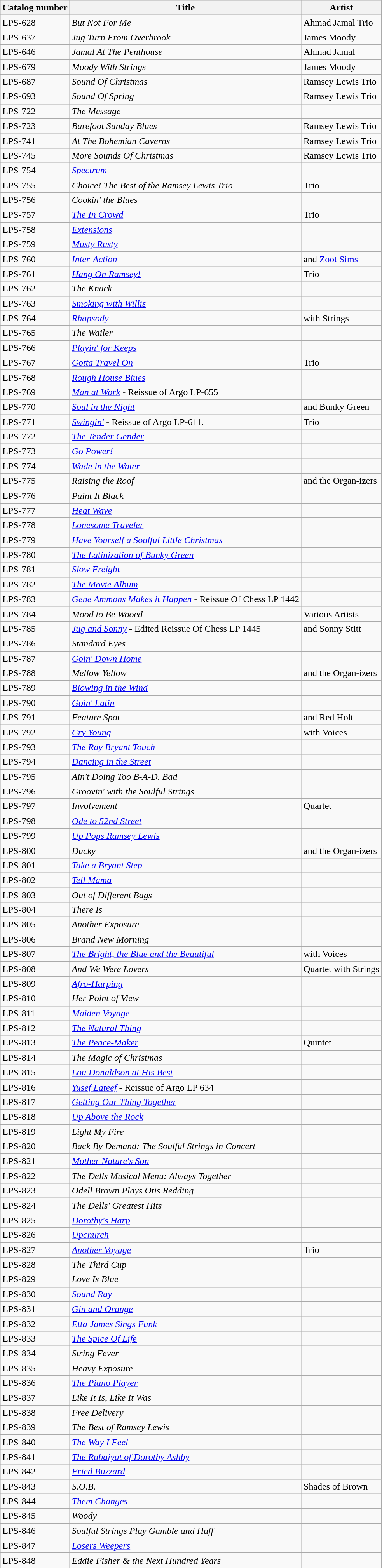<table align="center" | class="wikitable sortable" | bgcolor="#CCCCCC">
<tr>
<th>Catalog number</th>
<th>Title</th>
<th>Artist</th>
</tr>
<tr>
<td>LPS-628</td>
<td><em>But Not For Me</em></td>
<td>Ahmad Jamal Trio</td>
</tr>
<tr>
<td>LPS-637</td>
<td><em>Jug Turn From Overbrook</em></td>
<td>James Moody</td>
</tr>
<tr>
<td>LPS-646</td>
<td><em>Jamal At The Penthouse</em></td>
<td>Ahmad Jamal</td>
</tr>
<tr>
<td>LPS-679</td>
<td><em>Moody With Strings</em></td>
<td>James Moody</td>
</tr>
<tr>
<td>LPS-687</td>
<td><em>Sound Of Christmas</em></td>
<td>Ramsey Lewis Trio</td>
</tr>
<tr>
<td>LPS-693</td>
<td><em>Sound Of Spring</em></td>
<td>Ramsey Lewis Trio</td>
</tr>
<tr>
<td>LPS-722</td>
<td><em>The Message</em></td>
<td></td>
</tr>
<tr>
<td>LPS-723</td>
<td><em>Barefoot Sunday Blues</em></td>
<td>Ramsey Lewis Trio</td>
</tr>
<tr>
<td>LPS-741</td>
<td><em>At The Bohemian Caverns</em></td>
<td>Ramsey Lewis Trio</td>
</tr>
<tr>
<td>LPS-745</td>
<td><em>More Sounds Of Christmas</em></td>
<td>Ramsey Lewis Trio</td>
</tr>
<tr>
<td>LPS-754</td>
<td><em><a href='#'>Spectrum</a></em></td>
<td></td>
</tr>
<tr>
<td>LPS-755</td>
<td><em>Choice! The Best of the Ramsey Lewis Trio</em></td>
<td> Trio</td>
</tr>
<tr>
<td>LPS-756</td>
<td><em>Cookin' the Blues</em></td>
<td></td>
</tr>
<tr>
<td>LPS-757</td>
<td><em><a href='#'>The In Crowd</a></em></td>
<td> Trio</td>
</tr>
<tr>
<td>LPS-758</td>
<td><em><a href='#'>Extensions</a></em></td>
<td></td>
</tr>
<tr>
<td>LPS-759</td>
<td><em><a href='#'>Musty Rusty</a></em></td>
<td></td>
</tr>
<tr>
<td>LPS-760</td>
<td><em><a href='#'>Inter-Action</a></em></td>
<td> and <a href='#'>Zoot Sims</a></td>
</tr>
<tr>
<td>LPS-761</td>
<td><em><a href='#'>Hang On Ramsey!</a></em></td>
<td> Trio</td>
</tr>
<tr>
<td>LPS-762</td>
<td><em>The Knack</em></td>
<td></td>
</tr>
<tr>
<td>LPS-763</td>
<td><em><a href='#'>Smoking with Willis</a></em></td>
<td></td>
</tr>
<tr>
<td>LPS-764</td>
<td><em><a href='#'>Rhapsody</a></em></td>
<td> with Strings</td>
</tr>
<tr>
<td>LPS-765</td>
<td><em>The Wailer</em></td>
<td></td>
</tr>
<tr>
<td>LPS-766</td>
<td><em><a href='#'>Playin' for Keeps</a></em></td>
<td></td>
</tr>
<tr>
<td>LPS-767</td>
<td><em><a href='#'>Gotta Travel On</a></em></td>
<td> Trio</td>
</tr>
<tr>
<td>LPS-768</td>
<td><em><a href='#'>Rough House Blues</a></em></td>
<td></td>
</tr>
<tr>
<td>LPS-769</td>
<td><em><a href='#'>Man at Work</a></em> - Reissue of Argo LP-655</td>
<td></td>
</tr>
<tr>
<td>LPS-770</td>
<td><em><a href='#'>Soul in the Night</a></em></td>
<td> and Bunky Green</td>
</tr>
<tr>
<td>LPS-771</td>
<td><em><a href='#'>Swingin'</a></em> - Reissue of Argo LP-611.</td>
<td> Trio</td>
</tr>
<tr>
<td>LPS-772</td>
<td><em><a href='#'>The Tender Gender</a></em></td>
<td></td>
</tr>
<tr>
<td>LPS-773</td>
<td><em><a href='#'>Go Power!</a></em></td>
<td></td>
</tr>
<tr>
<td>LPS-774</td>
<td><em><a href='#'>Wade in the Water</a></em></td>
<td></td>
</tr>
<tr>
<td>LPS-775</td>
<td><em>Raising the Roof</em></td>
<td> and the Organ-izers</td>
</tr>
<tr>
<td>LPS-776</td>
<td><em>Paint It Black</em></td>
<td></td>
</tr>
<tr>
<td>LPS-777</td>
<td><em><a href='#'>Heat Wave</a></em></td>
<td></td>
</tr>
<tr>
<td>LPS-778</td>
<td><em><a href='#'>Lonesome Traveler</a></em></td>
<td></td>
</tr>
<tr>
<td>LPS-779</td>
<td><em><a href='#'>Have Yourself a Soulful Little Christmas</a></em></td>
<td></td>
</tr>
<tr>
<td>LPS-780</td>
<td><em><a href='#'>The Latinization of Bunky Green</a></em></td>
<td></td>
</tr>
<tr>
<td>LPS-781</td>
<td><em><a href='#'>Slow Freight</a></em></td>
<td></td>
</tr>
<tr>
<td>LPS-782</td>
<td><em><a href='#'>The Movie Album</a></em></td>
<td></td>
</tr>
<tr>
<td>LPS-783</td>
<td><em><a href='#'>Gene Ammons Makes it Happen</a></em> - Reissue Of Chess LP 1442</td>
<td></td>
</tr>
<tr>
<td>LPS-784</td>
<td><em>Mood to Be Wooed</em></td>
<td>Various Artists</td>
</tr>
<tr>
<td>LPS-785</td>
<td><em><a href='#'>Jug and Sonny</a></em> - Edited Reissue Of Chess LP 1445</td>
<td> and Sonny Stitt</td>
</tr>
<tr>
<td>LPS-786</td>
<td><em>Standard Eyes</em></td>
<td></td>
</tr>
<tr>
<td>LPS-787</td>
<td><em><a href='#'>Goin' Down Home</a></em></td>
<td></td>
</tr>
<tr>
<td>LPS-788</td>
<td><em>Mellow Yellow</em></td>
<td> and the Organ-izers</td>
</tr>
<tr>
<td>LPS-789</td>
<td><em><a href='#'>Blowing in the Wind</a></em></td>
<td></td>
</tr>
<tr>
<td>LPS-790</td>
<td><em><a href='#'>Goin' Latin</a></em></td>
<td></td>
</tr>
<tr>
<td>LPS-791</td>
<td><em>Feature Spot</em></td>
<td> and Red Holt</td>
</tr>
<tr>
<td>LPS-792</td>
<td><em><a href='#'>Cry Young</a></em></td>
<td> with Voices</td>
</tr>
<tr>
<td>LPS-793</td>
<td><em><a href='#'>The Ray Bryant Touch</a></em></td>
<td></td>
</tr>
<tr>
<td>LPS-794</td>
<td><em><a href='#'>Dancing in the Street</a></em></td>
<td></td>
</tr>
<tr>
<td>LPS-795</td>
<td><em>Ain't Doing Too B-A-D, Bad</em></td>
<td></td>
</tr>
<tr>
<td>LPS-796</td>
<td><em>Groovin' with the Soulful Strings</em></td>
<td></td>
</tr>
<tr>
<td>LPS-797</td>
<td><em>Involvement</em></td>
<td> Quartet</td>
</tr>
<tr>
<td>LPS-798</td>
<td><em><a href='#'>Ode to 52nd Street</a></em></td>
<td></td>
</tr>
<tr>
<td>LPS-799</td>
<td><em><a href='#'>Up Pops Ramsey Lewis</a></em></td>
<td></td>
</tr>
<tr>
<td>LPS-800</td>
<td><em>Ducky</em></td>
<td> and the Organ-izers</td>
</tr>
<tr>
<td>LPS-801</td>
<td><em><a href='#'>Take a Bryant Step</a></em></td>
<td></td>
</tr>
<tr>
<td>LPS-802</td>
<td><em><a href='#'>Tell Mama</a></em></td>
<td></td>
</tr>
<tr>
<td>LPS-803</td>
<td><em>Out of Different Bags</em></td>
<td></td>
</tr>
<tr>
<td>LPS-804</td>
<td><em>There Is</em></td>
<td></td>
</tr>
<tr>
<td>LPS-805</td>
<td><em>Another Exposure</em></td>
<td></td>
</tr>
<tr>
<td>LPS-806</td>
<td><em>Brand New Morning</em></td>
<td></td>
</tr>
<tr>
<td>LPS-807</td>
<td><em><a href='#'>The Bright, the Blue and the Beautiful</a></em></td>
<td> with Voices</td>
</tr>
<tr>
<td>LPS-808</td>
<td><em>And We Were Lovers</em></td>
<td> Quartet with Strings</td>
</tr>
<tr>
<td>LPS-809</td>
<td><em><a href='#'>Afro-Harping</a></em></td>
<td></td>
</tr>
<tr>
<td>LPS-810</td>
<td><em>Her Point of View</em></td>
<td></td>
</tr>
<tr>
<td>LPS-811</td>
<td><em><a href='#'>Maiden Voyage</a></em></td>
<td></td>
</tr>
<tr>
<td>LPS-812</td>
<td><em><a href='#'>The Natural Thing</a></em></td>
<td></td>
</tr>
<tr>
<td>LPS-813</td>
<td><em><a href='#'>The Peace-Maker</a></em></td>
<td> Quintet</td>
</tr>
<tr>
<td>LPS-814</td>
<td><em>The Magic of Christmas</em></td>
<td></td>
</tr>
<tr>
<td>LPS-815</td>
<td><em><a href='#'>Lou Donaldson at His Best</a></em></td>
<td></td>
</tr>
<tr>
<td>LPS-816</td>
<td><em><a href='#'>Yusef Lateef</a></em> - Reissue of Argo LP 634</td>
<td></td>
</tr>
<tr>
<td>LPS-817</td>
<td><em><a href='#'>Getting Our Thing Together</a></em></td>
<td></td>
</tr>
<tr>
<td>LPS-818</td>
<td><em><a href='#'>Up Above the Rock</a></em></td>
<td></td>
</tr>
<tr>
<td>LPS-819</td>
<td><em>Light My Fire</em></td>
<td></td>
</tr>
<tr>
<td>LPS-820</td>
<td><em>Back By Demand: The Soulful Strings in Concert</em></td>
<td></td>
</tr>
<tr>
<td>LPS-821</td>
<td><em><a href='#'>Mother Nature's Son</a></em></td>
<td></td>
</tr>
<tr>
<td>LPS-822</td>
<td><em>The Dells Musical Menu: Always Together</em></td>
<td></td>
</tr>
<tr>
<td>LPS-823</td>
<td><em>Odell Brown Plays Otis Redding</em></td>
<td></td>
</tr>
<tr>
<td>LPS-824</td>
<td><em>The Dells' Greatest Hits</em></td>
<td></td>
</tr>
<tr>
<td>LPS-825</td>
<td><em><a href='#'>Dorothy's Harp</a></em></td>
<td></td>
</tr>
<tr>
<td>LPS-826</td>
<td><em><a href='#'>Upchurch</a></em></td>
<td></td>
</tr>
<tr>
<td>LPS-827</td>
<td><em><a href='#'>Another Voyage</a></em></td>
<td> Trio</td>
</tr>
<tr>
<td>LPS-828</td>
<td><em>The Third Cup</em></td>
<td></td>
</tr>
<tr>
<td>LPS-829</td>
<td><em>Love Is Blue</em></td>
<td></td>
</tr>
<tr>
<td>LPS-830</td>
<td><em><a href='#'>Sound Ray</a></em></td>
<td></td>
</tr>
<tr>
<td>LPS-831</td>
<td><em><a href='#'>Gin and Orange</a></em></td>
<td></td>
</tr>
<tr>
<td>LPS-832</td>
<td><em><a href='#'>Etta James Sings Funk</a></em></td>
<td></td>
</tr>
<tr>
<td>LPS-833</td>
<td><em><a href='#'>The Spice Of Life</a></em></td>
<td></td>
</tr>
<tr>
<td>LPS-834</td>
<td><em>String Fever</em></td>
<td></td>
</tr>
<tr>
<td>LPS-835</td>
<td><em>Heavy Exposure</em></td>
<td></td>
</tr>
<tr>
<td>LPS-836</td>
<td><em><a href='#'>The Piano Player</a></em></td>
<td></td>
</tr>
<tr>
<td>LPS-837</td>
<td><em>Like It Is, Like It Was</em></td>
<td></td>
</tr>
<tr>
<td>LPS-838</td>
<td><em>Free Delivery</em></td>
<td></td>
</tr>
<tr>
<td>LPS-839</td>
<td><em>The Best of Ramsey Lewis</em></td>
<td></td>
</tr>
<tr>
<td>LPS-840</td>
<td><em><a href='#'>The Way I Feel</a></em></td>
<td></td>
</tr>
<tr>
<td>LPS-841</td>
<td><em><a href='#'>The Rubaiyat of Dorothy Ashby</a></em></td>
<td></td>
</tr>
<tr>
<td>LPS-842</td>
<td><em><a href='#'>Fried Buzzard</a></em></td>
<td></td>
</tr>
<tr>
<td>LPS-843</td>
<td><em>S.O.B.</em></td>
<td>Shades of Brown</td>
</tr>
<tr>
<td>LPS-844</td>
<td><em><a href='#'>Them Changes</a></em></td>
<td></td>
</tr>
<tr>
<td>LPS-845</td>
<td><em>Woody</em></td>
<td></td>
</tr>
<tr>
<td>LPS-846</td>
<td><em>Soulful Strings Play Gamble and Huff</em></td>
<td></td>
</tr>
<tr>
<td>LPS-847</td>
<td><em><a href='#'>Losers Weepers</a></em></td>
<td></td>
</tr>
<tr>
<td>LPS-848</td>
<td><em>Eddie Fisher & the Next Hundred Years</em></td>
<td></td>
</tr>
</table>
